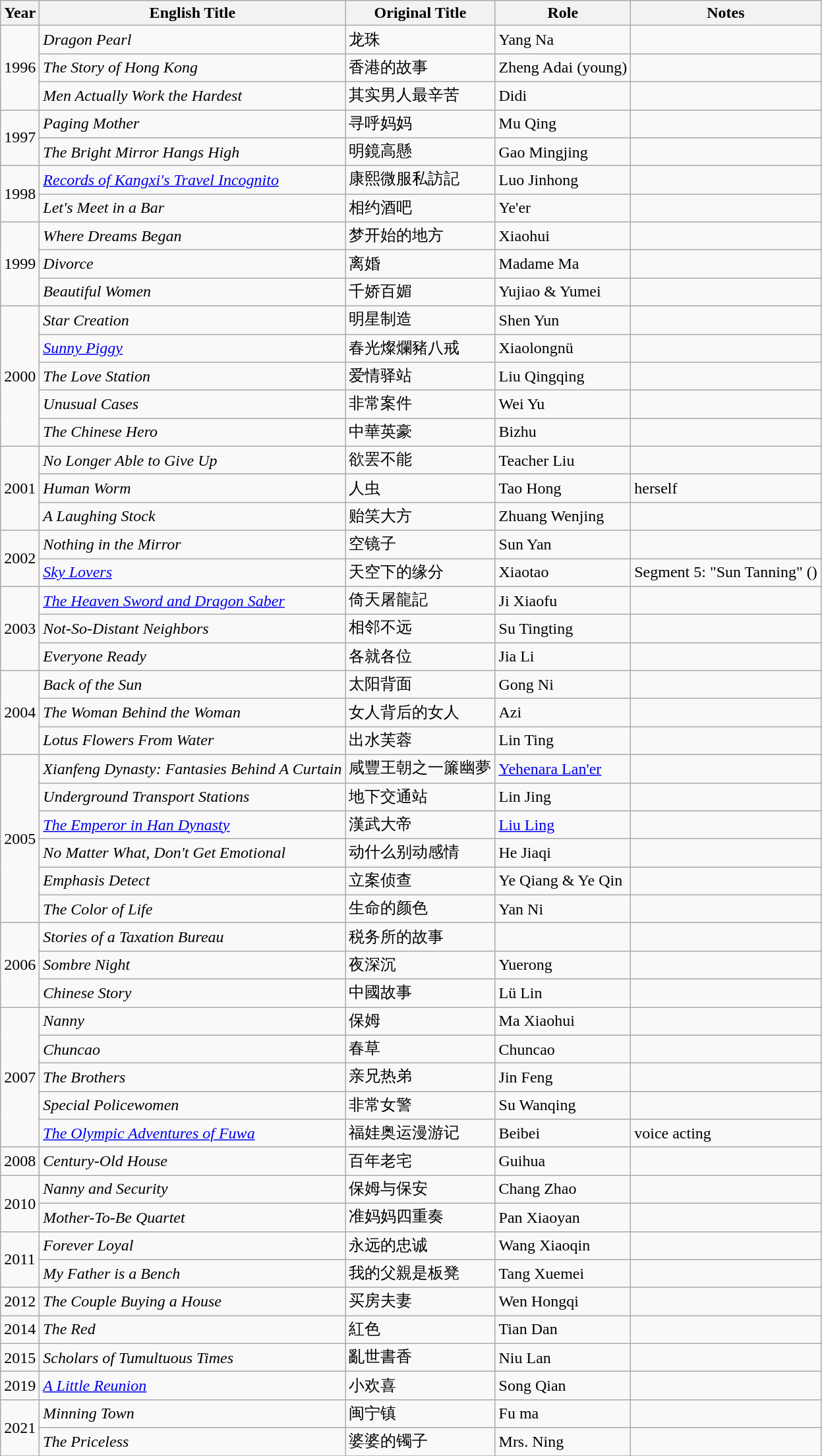<table class="wikitable sortable">
<tr>
<th>Year</th>
<th>English Title</th>
<th>Original Title</th>
<th>Role</th>
<th class="unsortable">Notes</th>
</tr>
<tr>
<td rowspan=3>1996</td>
<td><em>Dragon Pearl</em></td>
<td>龙珠</td>
<td>Yang Na</td>
<td></td>
</tr>
<tr>
<td><em>The Story of Hong Kong</em></td>
<td>香港的故事</td>
<td>Zheng Adai (young)</td>
<td></td>
</tr>
<tr>
<td><em>Men Actually Work the Hardest</em></td>
<td>其实男人最辛苦</td>
<td>Didi</td>
<td></td>
</tr>
<tr>
<td rowspan=2>1997</td>
<td><em>Paging Mother</em></td>
<td>寻呼妈妈</td>
<td>Mu Qing</td>
<td></td>
</tr>
<tr>
<td><em>The Bright Mirror Hangs High</em></td>
<td>明鏡高懸</td>
<td>Gao Mingjing</td>
<td></td>
</tr>
<tr>
<td rowspan=2>1998</td>
<td><em><a href='#'>Records of Kangxi's Travel Incognito</a></em></td>
<td>康熙微服私訪記</td>
<td>Luo Jinhong</td>
<td></td>
</tr>
<tr>
<td><em>Let's Meet in a Bar</em></td>
<td>相约酒吧</td>
<td>Ye'er</td>
<td></td>
</tr>
<tr>
<td rowspan=3>1999</td>
<td><em>Where Dreams Began</em></td>
<td>梦开始的地方</td>
<td>Xiaohui</td>
<td></td>
</tr>
<tr>
<td><em>Divorce</em></td>
<td>离婚</td>
<td>Madame Ma</td>
<td></td>
</tr>
<tr>
<td><em>Beautiful Women</em></td>
<td>千娇百媚</td>
<td>Yujiao & Yumei</td>
<td></td>
</tr>
<tr>
<td rowspan=5>2000</td>
<td><em>Star Creation</em></td>
<td>明星制造</td>
<td>Shen Yun</td>
<td></td>
</tr>
<tr>
<td><em><a href='#'>Sunny Piggy</a></em></td>
<td>春光燦爛豬八戒</td>
<td>Xiaolongnü</td>
<td></td>
</tr>
<tr>
<td><em>The Love Station</em></td>
<td>爱情驿站</td>
<td>Liu Qingqing</td>
<td></td>
</tr>
<tr>
<td><em>Unusual Cases</em></td>
<td>非常案件</td>
<td>Wei Yu</td>
<td></td>
</tr>
<tr>
<td><em>The Chinese Hero</em></td>
<td>中華英豪</td>
<td>Bizhu</td>
<td></td>
</tr>
<tr>
<td rowspan=3>2001</td>
<td><em>No Longer Able to Give Up</em></td>
<td>欲罢不能</td>
<td>Teacher Liu</td>
<td></td>
</tr>
<tr>
<td><em>Human Worm</em></td>
<td>人虫</td>
<td>Tao Hong</td>
<td>herself</td>
</tr>
<tr>
<td><em>A Laughing Stock</em></td>
<td>贻笑大方</td>
<td>Zhuang Wenjing</td>
<td></td>
</tr>
<tr>
<td rowspan=2>2002</td>
<td><em>Nothing in the Mirror</em></td>
<td>空镜子</td>
<td>Sun Yan</td>
<td></td>
</tr>
<tr>
<td><em><a href='#'>Sky Lovers</a></em></td>
<td>天空下的缘分</td>
<td>Xiaotao</td>
<td>Segment 5: "Sun Tanning" ()</td>
</tr>
<tr>
<td rowspan=3>2003</td>
<td><em><a href='#'>The Heaven Sword and Dragon Saber</a></em></td>
<td>倚天屠龍記</td>
<td>Ji Xiaofu</td>
<td></td>
</tr>
<tr>
<td><em>Not-So-Distant Neighbors</em></td>
<td>相邻不远</td>
<td>Su Tingting</td>
<td></td>
</tr>
<tr>
<td><em>Everyone Ready</em></td>
<td>各就各位</td>
<td>Jia Li</td>
<td></td>
</tr>
<tr>
<td rowspan=3>2004</td>
<td><em>Back of the Sun</em></td>
<td>太阳背面</td>
<td>Gong Ni</td>
<td></td>
</tr>
<tr>
<td><em>The Woman Behind the Woman</em></td>
<td>女人背后的女人</td>
<td>Azi</td>
<td></td>
</tr>
<tr>
<td><em>Lotus Flowers From Water</em></td>
<td>出水芙蓉</td>
<td>Lin Ting</td>
<td></td>
</tr>
<tr>
<td rowspan=6>2005</td>
<td><em>Xianfeng Dynasty: Fantasies Behind A Curtain</em></td>
<td>咸豐王朝之一簾幽夢</td>
<td><a href='#'>Yehenara Lan'er</a></td>
<td></td>
</tr>
<tr>
<td><em>Underground Transport Stations</em></td>
<td>地下交通站</td>
<td>Lin Jing</td>
<td></td>
</tr>
<tr>
<td><em><a href='#'>The Emperor in Han Dynasty</a></em></td>
<td>漢武大帝</td>
<td><a href='#'>Liu Ling</a></td>
<td></td>
</tr>
<tr>
<td><em>No Matter What, Don't Get Emotional</em></td>
<td>动什么别动感情</td>
<td>He Jiaqi</td>
<td></td>
</tr>
<tr>
<td><em>Emphasis Detect</em></td>
<td>立案侦查</td>
<td>Ye Qiang & Ye Qin</td>
<td></td>
</tr>
<tr>
<td><em>The Color of Life</em></td>
<td>生命的颜色</td>
<td>Yan Ni</td>
<td></td>
</tr>
<tr>
<td rowspan=3>2006</td>
<td><em>Stories of a Taxation Bureau</em></td>
<td>税务所的故事</td>
<td></td>
<td></td>
</tr>
<tr>
<td><em>Sombre Night</em></td>
<td>夜深沉</td>
<td>Yuerong</td>
<td></td>
</tr>
<tr>
<td><em>Chinese Story</em></td>
<td>中國故事</td>
<td>Lü Lin</td>
<td></td>
</tr>
<tr>
<td rowspan=5>2007</td>
<td><em>Nanny</em></td>
<td>保姆</td>
<td>Ma Xiaohui</td>
<td></td>
</tr>
<tr>
<td><em>Chuncao</em></td>
<td>春草</td>
<td>Chuncao</td>
<td></td>
</tr>
<tr>
<td><em>The Brothers</em></td>
<td>亲兄热弟</td>
<td>Jin Feng</td>
<td></td>
</tr>
<tr>
<td><em>Special Policewomen</em></td>
<td>非常女警</td>
<td>Su Wanqing</td>
<td></td>
</tr>
<tr>
<td><em><a href='#'>The Olympic Adventures of Fuwa</a></em></td>
<td>福娃奥运漫游记</td>
<td>Beibei</td>
<td>voice acting</td>
</tr>
<tr>
<td>2008</td>
<td><em>Century-Old House</em></td>
<td>百年老宅</td>
<td>Guihua</td>
<td></td>
</tr>
<tr>
<td rowspan=2>2010</td>
<td><em>Nanny and Security</em></td>
<td>保姆与保安</td>
<td>Chang Zhao</td>
<td></td>
</tr>
<tr>
<td><em>Mother-To-Be Quartet</em></td>
<td>准妈妈四重奏</td>
<td>Pan Xiaoyan</td>
<td></td>
</tr>
<tr>
<td rowspan=2>2011</td>
<td><em>Forever Loyal</em></td>
<td>永远的忠诚</td>
<td>Wang Xiaoqin</td>
<td></td>
</tr>
<tr>
<td><em>My Father is a Bench</em></td>
<td>我的父親是板凳</td>
<td>Tang Xuemei</td>
<td></td>
</tr>
<tr>
<td>2012</td>
<td><em>The Couple Buying a House</em></td>
<td>买房夫妻</td>
<td>Wen Hongqi</td>
<td></td>
</tr>
<tr>
<td>2014</td>
<td><em>The Red</em></td>
<td>紅色</td>
<td>Tian Dan</td>
<td></td>
</tr>
<tr>
<td>2015</td>
<td><em>Scholars of Tumultuous Times</em></td>
<td>亂世書香</td>
<td>Niu Lan</td>
<td></td>
</tr>
<tr>
<td>2019</td>
<td><em><a href='#'>A Little Reunion</a></em></td>
<td>小欢喜</td>
<td>Song Qian</td>
<td></td>
</tr>
<tr>
<td rowspan=2>2021</td>
<td><em>Minning Town</em></td>
<td>闽宁镇</td>
<td>Fu ma</td>
<td></td>
</tr>
<tr>
<td><em>The Priceless</em></td>
<td>婆婆的镯子</td>
<td>Mrs. Ning</td>
<td></td>
</tr>
<tr>
</tr>
</table>
